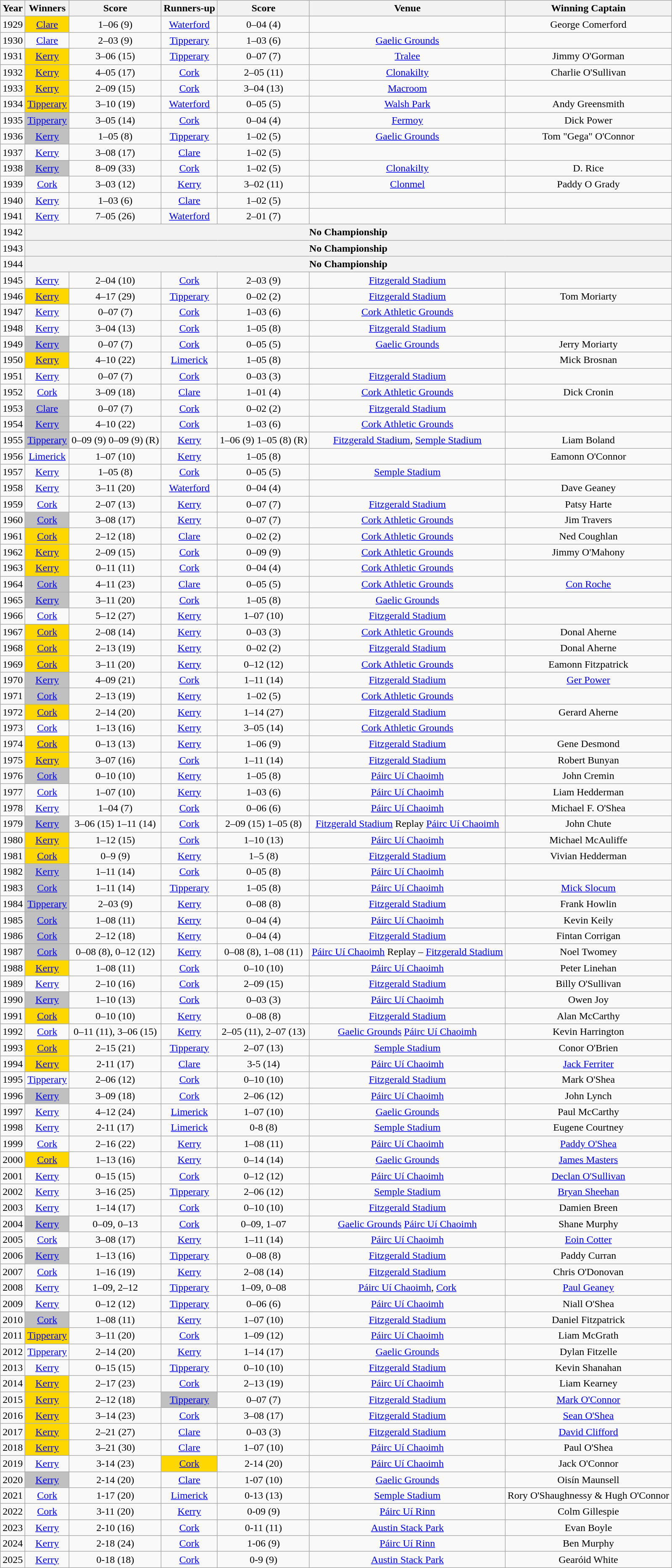<table class="wikitable" style="text-align:center;">
<tr>
<th>Year</th>
<th>Winners</th>
<th>Score</th>
<th>Runners-up</th>
<th>Score</th>
<th>Venue</th>
<th>Winning Captain</th>
</tr>
<tr>
<td>1929</td>
<td style="background-color:#FFD700"><a href='#'>Clare</a></td>
<td>1–06 (9)</td>
<td><a href='#'>Waterford</a></td>
<td>0–04 (4)</td>
<td></td>
<td>George Comerford</td>
</tr>
<tr>
<td>1930</td>
<td><a href='#'>Clare</a></td>
<td>2–03 (9)</td>
<td><a href='#'>Tipperary</a></td>
<td>1–03 (6)</td>
<td><a href='#'>Gaelic Grounds</a></td>
<td></td>
</tr>
<tr>
<td>1931</td>
<td style="background-color:#FFD700"><a href='#'>Kerry</a></td>
<td>3–06 (15)</td>
<td><a href='#'>Tipperary</a></td>
<td>0–07 (7)</td>
<td><a href='#'>Tralee</a></td>
<td>Jimmy O'Gorman</td>
</tr>
<tr>
<td>1932</td>
<td style="background-color:#FFD700"><a href='#'>Kerry</a></td>
<td>4–05 (17)</td>
<td><a href='#'>Cork</a></td>
<td>2–05 (11)</td>
<td><a href='#'>Clonakilty</a></td>
<td>Charlie O'Sullivan</td>
</tr>
<tr>
<td>1933</td>
<td style="background-color:#FFD700"><a href='#'>Kerry</a></td>
<td>2–09 (15)</td>
<td><a href='#'>Cork</a></td>
<td>3–04 (13)</td>
<td><a href='#'>Macroom</a></td>
<td></td>
</tr>
<tr>
<td>1934</td>
<td style="background:gold;"><a href='#'>Tipperary</a></td>
<td>3–10 (19)</td>
<td><a href='#'>Waterford</a></td>
<td>0–05 (5)</td>
<td><a href='#'>Walsh Park</a></td>
<td>Andy Greensmith</td>
</tr>
<tr>
<td>1935</td>
<td style="background:silver;"><a href='#'>Tipperary</a></td>
<td>3–05 (14)</td>
<td><a href='#'>Cork</a></td>
<td>0–04 (4)</td>
<td><a href='#'>Fermoy</a></td>
<td>Dick Power</td>
</tr>
<tr>
<td>1936</td>
<td style="background:silver;"><a href='#'>Kerry</a></td>
<td>1–05 (8)</td>
<td><a href='#'>Tipperary</a></td>
<td>1–02 (5)</td>
<td><a href='#'>Gaelic Grounds</a></td>
<td>Tom "Gega" O'Connor</td>
</tr>
<tr>
<td>1937</td>
<td><a href='#'>Kerry</a></td>
<td>3–08 (17)</td>
<td><a href='#'>Clare</a></td>
<td>1–02 (5)</td>
<td></td>
<td></td>
</tr>
<tr>
<td>1938</td>
<td style="background:silver;"><a href='#'>Kerry</a></td>
<td>8–09 (33)</td>
<td><a href='#'>Cork</a></td>
<td>1–02 (5)</td>
<td><a href='#'>Clonakilty</a></td>
<td>D. Rice</td>
</tr>
<tr>
<td>1939</td>
<td><a href='#'>Cork</a></td>
<td>3–03 (12)</td>
<td><a href='#'>Kerry</a></td>
<td>3–02 (11)</td>
<td><a href='#'>Clonmel</a></td>
<td>Paddy O Grady</td>
</tr>
<tr>
<td>1940</td>
<td><a href='#'>Kerry</a></td>
<td>1–03 (6)</td>
<td><a href='#'>Clare</a></td>
<td>1–02 (5)</td>
<td></td>
<td></td>
</tr>
<tr>
<td>1941</td>
<td><a href='#'>Kerry</a></td>
<td>7–05 (26)</td>
<td><a href='#'>Waterford</a></td>
<td>2–01 (7)</td>
<td></td>
<td></td>
</tr>
<tr>
<td>1942</td>
<th colspan=6 align=center>No Championship</th>
</tr>
<tr>
<td>1943</td>
<th colspan=6 align=center>No Championship</th>
</tr>
<tr>
<td>1944</td>
<th colspan=6 align=center>No Championship</th>
</tr>
<tr>
<td>1945</td>
<td><a href='#'>Kerry</a></td>
<td>2–04 (10)</td>
<td><a href='#'>Cork</a></td>
<td>2–03 (9)</td>
<td><a href='#'>Fitzgerald Stadium</a></td>
<td></td>
</tr>
<tr>
<td>1946</td>
<td style="background-color:#FFD700"><a href='#'>Kerry</a></td>
<td>4–17 (29)</td>
<td><a href='#'>Tipperary</a></td>
<td>0–02 (2)</td>
<td><a href='#'>Fitzgerald Stadium</a></td>
<td>Tom Moriarty</td>
</tr>
<tr>
<td>1947</td>
<td><a href='#'>Kerry</a></td>
<td>0–07 (7)</td>
<td><a href='#'>Cork</a></td>
<td>1–03 (6)</td>
<td><a href='#'>Cork Athletic Grounds</a></td>
<td></td>
</tr>
<tr>
<td>1948</td>
<td><a href='#'>Kerry</a></td>
<td>3–04 (13)</td>
<td><a href='#'>Cork</a></td>
<td>1–05 (8)</td>
<td><a href='#'>Fitzgerald Stadium</a></td>
<td></td>
</tr>
<tr>
<td>1949</td>
<td style="background:silver;"><a href='#'>Kerry</a></td>
<td>0–07 (7)</td>
<td><a href='#'>Cork</a></td>
<td>0–05 (5)</td>
<td><a href='#'>Gaelic Grounds</a></td>
<td>Jerry Moriarty</td>
</tr>
<tr>
<td>1950</td>
<td style="background-color:#FFD700"><a href='#'>Kerry</a></td>
<td>4–10 (22)</td>
<td><a href='#'>Limerick</a></td>
<td>1–05 (8)</td>
<td></td>
<td>Mick Brosnan</td>
</tr>
<tr>
<td>1951</td>
<td><a href='#'>Kerry</a></td>
<td>0–07 (7)</td>
<td><a href='#'>Cork</a></td>
<td>0–03 (3)</td>
<td><a href='#'>Fitzgerald Stadium</a></td>
<td></td>
</tr>
<tr>
<td>1952</td>
<td><a href='#'>Cork</a></td>
<td>3–09 (18)</td>
<td><a href='#'>Clare</a></td>
<td>1–01 (4)</td>
<td><a href='#'>Cork Athletic Grounds</a></td>
<td>Dick Cronin</td>
</tr>
<tr>
<td>1953</td>
<td style="background:silver;"><a href='#'>Clare</a></td>
<td>0–07 (7)</td>
<td><a href='#'>Cork</a></td>
<td>0–02 (2)</td>
<td><a href='#'>Fitzgerald Stadium</a></td>
<td></td>
</tr>
<tr>
<td>1954</td>
<td style="background:silver;"><a href='#'>Kerry</a></td>
<td>4–10 (22)</td>
<td><a href='#'>Cork</a></td>
<td>1–03 (6)</td>
<td><a href='#'>Cork Athletic Grounds</a></td>
<td></td>
</tr>
<tr>
<td>1955</td>
<td style="background:silver;"><a href='#'>Tipperary</a></td>
<td>0–09 (9) 0–09 (9) (R)</td>
<td><a href='#'>Kerry</a></td>
<td>1–06 (9) 1–05 (8) (R)</td>
<td><a href='#'>Fitzgerald Stadium</a>, <a href='#'>Semple Stadium</a></td>
<td>Liam Boland</td>
</tr>
<tr>
<td>1956</td>
<td><a href='#'>Limerick</a></td>
<td>1–07 (10)</td>
<td><a href='#'>Kerry</a></td>
<td>1–05 (8)</td>
<td></td>
<td>Eamonn O'Connor</td>
</tr>
<tr>
<td>1957</td>
<td><a href='#'>Kerry</a></td>
<td>1–05 (8)</td>
<td><a href='#'>Cork</a></td>
<td>0–05 (5)</td>
<td><a href='#'>Semple Stadium</a></td>
<td></td>
</tr>
<tr>
<td>1958</td>
<td><a href='#'>Kerry</a></td>
<td>3–11 (20)</td>
<td><a href='#'>Waterford</a></td>
<td>0–04 (4)</td>
<td></td>
<td>Dave Geaney</td>
</tr>
<tr>
<td>1959</td>
<td><a href='#'>Cork</a></td>
<td>2–07 (13)</td>
<td><a href='#'>Kerry</a></td>
<td>0–07 (7)</td>
<td><a href='#'>Fitzgerald Stadium</a></td>
<td>Patsy Harte</td>
</tr>
<tr>
<td>1960</td>
<td style="background:silver;"><a href='#'>Cork</a></td>
<td>3–08 (17)</td>
<td><a href='#'>Kerry</a></td>
<td>0–07 (7)</td>
<td><a href='#'>Cork Athletic Grounds</a></td>
<td>Jim Travers</td>
</tr>
<tr>
<td>1961</td>
<td style="background-color:#FFD700"><a href='#'>Cork</a></td>
<td>2–12 (18)</td>
<td><a href='#'>Clare</a></td>
<td>0–02 (2)</td>
<td><a href='#'>Cork Athletic Grounds</a></td>
<td>Ned Coughlan</td>
</tr>
<tr>
<td>1962</td>
<td style="background-color:#FFD700"><a href='#'>Kerry</a></td>
<td>2–09 (15)</td>
<td><a href='#'>Cork</a></td>
<td>0–09 (9)</td>
<td><a href='#'>Cork Athletic Grounds</a></td>
<td>Jimmy O'Mahony</td>
</tr>
<tr>
<td>1963</td>
<td style="background-color:#FFD700"><a href='#'>Kerry</a></td>
<td>0–11 (11)</td>
<td><a href='#'>Cork</a></td>
<td>0–04 (4)</td>
<td><a href='#'>Cork Athletic Grounds</a></td>
<td></td>
</tr>
<tr>
<td>1964</td>
<td style="background:silver;"><a href='#'>Cork</a></td>
<td>4–11 (23)</td>
<td><a href='#'>Clare</a></td>
<td>0–05 (5)</td>
<td><a href='#'>Cork Athletic Grounds</a></td>
<td><a href='#'>Con Roche</a></td>
</tr>
<tr>
<td>1965</td>
<td style="background:silver;"><a href='#'>Kerry</a></td>
<td>3–11 (20)</td>
<td><a href='#'>Cork</a></td>
<td>1–05 (8)</td>
<td><a href='#'>Gaelic Grounds</a></td>
<td></td>
</tr>
<tr>
<td>1966</td>
<td><a href='#'>Cork</a></td>
<td>5–12 (27)</td>
<td><a href='#'>Kerry</a></td>
<td>1–07 (10)</td>
<td><a href='#'>Fitzgerald Stadium</a></td>
<td></td>
</tr>
<tr>
<td>1967</td>
<td style="background-color:#FFD700"><a href='#'>Cork</a></td>
<td>2–08 (14)</td>
<td><a href='#'>Kerry</a></td>
<td>0–03 (3)</td>
<td><a href='#'>Cork Athletic Grounds</a></td>
<td>Donal Aherne</td>
</tr>
<tr>
<td>1968</td>
<td style="background-color:#FFD700"><a href='#'>Cork</a></td>
<td>2–13 (19)</td>
<td><a href='#'>Kerry</a></td>
<td>0–02 (2)</td>
<td><a href='#'>Fitzgerald Stadium</a></td>
<td>Donal Aherne</td>
</tr>
<tr>
<td>1969</td>
<td style="background-color:#FFD700"><a href='#'>Cork</a></td>
<td>3–11 (20)</td>
<td><a href='#'>Kerry</a></td>
<td>0–12 (12)</td>
<td><a href='#'>Cork Athletic Grounds</a></td>
<td>Eamonn Fitzpatrick</td>
</tr>
<tr>
<td>1970</td>
<td style="background:silver;"><a href='#'>Kerry</a></td>
<td>4–09 (21)</td>
<td><a href='#'>Cork</a></td>
<td>1–11 (14)</td>
<td><a href='#'>Fitzgerald Stadium</a></td>
<td><a href='#'>Ger Power</a></td>
</tr>
<tr>
<td>1971</td>
<td style="background:silver;"><a href='#'>Cork</a></td>
<td>2–13 (19)</td>
<td><a href='#'>Kerry</a></td>
<td>1–02 (5)</td>
<td><a href='#'>Cork Athletic Grounds</a></td>
<td></td>
</tr>
<tr>
<td>1972</td>
<td style="background-color:#FFD700"><a href='#'>Cork</a></td>
<td>2–14 (20)</td>
<td><a href='#'>Kerry</a></td>
<td>1–14 (27)</td>
<td><a href='#'>Fitzgerald Stadium</a></td>
<td>Gerard Aherne</td>
</tr>
<tr>
<td>1973</td>
<td><a href='#'>Cork</a></td>
<td>1–13 (16)</td>
<td><a href='#'>Kerry</a></td>
<td>3–05 (14)</td>
<td><a href='#'>Cork Athletic Grounds</a></td>
<td></td>
</tr>
<tr>
<td>1974</td>
<td style="background-color:#FFD700"><a href='#'>Cork</a></td>
<td>0–13 (13)</td>
<td><a href='#'>Kerry</a></td>
<td>1–06 (9)</td>
<td><a href='#'>Fitzgerald Stadium</a></td>
<td>Gene Desmond</td>
</tr>
<tr>
<td>1975</td>
<td style="background-color:#FFD700"><a href='#'>Kerry</a></td>
<td>3–07 (16)</td>
<td><a href='#'>Cork</a></td>
<td>1–11 (14)</td>
<td><a href='#'>Fitzgerald Stadium</a></td>
<td>Robert Bunyan</td>
</tr>
<tr>
<td>1976</td>
<td style="background:silver;"><a href='#'>Cork</a></td>
<td>0–10 (10)</td>
<td><a href='#'>Kerry</a></td>
<td>1–05 (8)</td>
<td><a href='#'>Páirc Uí Chaoimh</a></td>
<td>John Cremin</td>
</tr>
<tr>
<td>1977</td>
<td><a href='#'>Cork</a></td>
<td>1–07 (10)</td>
<td><a href='#'>Kerry</a></td>
<td>1–03 (6)</td>
<td><a href='#'>Páirc Uí Chaoimh</a></td>
<td>Liam Hedderman</td>
</tr>
<tr>
<td>1978</td>
<td><a href='#'>Kerry</a></td>
<td>1–04 (7)</td>
<td><a href='#'>Cork</a></td>
<td>0–06 (6)</td>
<td><a href='#'>Páirc Uí Chaoimh</a></td>
<td>Michael F. O'Shea</td>
</tr>
<tr>
<td>1979</td>
<td style="background:silver;"><a href='#'>Kerry</a></td>
<td>3–06 (15) 1–11 (14)</td>
<td><a href='#'>Cork</a></td>
<td>2–09 (15) 1–05 (8)</td>
<td><a href='#'>Fitzgerald Stadium</a> Replay <a href='#'>Páirc Uí Chaoimh</a></td>
<td>John Chute</td>
</tr>
<tr>
<td>1980</td>
<td style="background-color:#FFD700"><a href='#'>Kerry</a></td>
<td>1–12 (15)</td>
<td><a href='#'>Cork</a></td>
<td>1–10 (13)</td>
<td><a href='#'>Páirc Uí Chaoimh</a></td>
<td>Michael McAuliffe</td>
</tr>
<tr>
<td>1981</td>
<td style="background-color:#FFD700"><a href='#'>Cork</a></td>
<td>0–9 (9)</td>
<td><a href='#'>Kerry</a></td>
<td>1–5 (8)</td>
<td><a href='#'>Fitzgerald Stadium</a></td>
<td>Vivian Hedderman</td>
</tr>
<tr>
<td>1982</td>
<td style="background:silver;"><a href='#'>Kerry</a></td>
<td>1–11 (14)</td>
<td><a href='#'>Cork</a></td>
<td>0–05 (8)</td>
<td><a href='#'>Páirc Uí Chaoimh</a></td>
<td></td>
</tr>
<tr>
<td>1983</td>
<td style="background:silver;"><a href='#'>Cork</a></td>
<td>1–11 (14)</td>
<td><a href='#'>Tipperary</a></td>
<td>1–05 (8)</td>
<td><a href='#'>Páirc Uí Chaoimh</a></td>
<td><a href='#'>Mick Slocum</a></td>
</tr>
<tr>
<td>1984</td>
<td style="background:silver;"><a href='#'>Tipperary</a></td>
<td>2–03 (9)</td>
<td><a href='#'>Kerry</a></td>
<td>0–08 (8)</td>
<td><a href='#'>Fitzgerald Stadium</a></td>
<td>Frank Howlin</td>
</tr>
<tr>
<td>1985</td>
<td style="background:silver;"><a href='#'>Cork</a></td>
<td>1–08 (11)</td>
<td><a href='#'>Kerry</a></td>
<td>0–04 (4)</td>
<td><a href='#'>Páirc Uí Chaoimh</a></td>
<td>Kevin Keily</td>
</tr>
<tr>
<td>1986</td>
<td style="background:silver;"><a href='#'>Cork</a></td>
<td>2–12 (18)</td>
<td><a href='#'>Kerry</a></td>
<td>0–04 (4)</td>
<td><a href='#'>Fitzgerald Stadium</a></td>
<td>Fintan Corrigan</td>
</tr>
<tr>
<td>1987</td>
<td style="background:silver;"><a href='#'>Cork</a></td>
<td>0–08 (8), 0–12 (12)</td>
<td><a href='#'>Kerry</a></td>
<td>0–08 (8), 1–08 (11)</td>
<td><a href='#'>Páirc Uí Chaoimh</a> Replay – <a href='#'>Fitzgerald Stadium</a></td>
<td>Noel Twomey</td>
</tr>
<tr>
<td>1988</td>
<td style="background-color:#FFD700"><a href='#'>Kerry</a></td>
<td>1–08 (11)</td>
<td><a href='#'>Cork</a></td>
<td>0–10 (10)</td>
<td><a href='#'>Páirc Uí Chaoimh</a></td>
<td>Peter Linehan</td>
</tr>
<tr>
<td>1989</td>
<td><a href='#'>Kerry</a></td>
<td>2–10 (16)</td>
<td><a href='#'>Cork</a></td>
<td>2–09 (15)</td>
<td><a href='#'>Fitzgerald Stadium</a></td>
<td>Billy O'Sullivan</td>
</tr>
<tr>
<td>1990</td>
<td style="background:silver;"><a href='#'>Kerry</a></td>
<td>1–10 (13)</td>
<td><a href='#'>Cork</a></td>
<td>0–03 (3)</td>
<td><a href='#'>Páirc Uí Chaoimh</a></td>
<td>Owen Joy</td>
</tr>
<tr>
<td>1991</td>
<td style="background-color:#FFD700"><a href='#'>Cork</a></td>
<td>0–10 (10)</td>
<td><a href='#'>Kerry</a></td>
<td>0–08 (8)</td>
<td><a href='#'>Fitzgerald Stadium</a></td>
<td>Alan McCarthy</td>
</tr>
<tr>
<td>1992</td>
<td><a href='#'>Cork</a></td>
<td>0–11 (11), 3–06 (15)</td>
<td><a href='#'>Kerry</a></td>
<td>2–05 (11), 2–07 (13)</td>
<td><a href='#'>Gaelic Grounds</a> <a href='#'>Páirc Uí Chaoimh</a></td>
<td>Kevin Harrington</td>
</tr>
<tr>
<td>1993</td>
<td style="background-color:#FFD700"><a href='#'>Cork</a></td>
<td>2–15 (21)</td>
<td><a href='#'>Tipperary</a></td>
<td>2–07 (13)</td>
<td><a href='#'>Semple Stadium</a></td>
<td>Conor O'Brien</td>
</tr>
<tr>
<td>1994</td>
<td style="background-color:#FFD700"><a href='#'>Kerry</a></td>
<td>2-11 (17)</td>
<td><a href='#'>Clare</a></td>
<td>3-5 (14)</td>
<td><a href='#'>Páirc Uí Chaoimh</a></td>
<td><a href='#'>Jack Ferriter</a></td>
</tr>
<tr>
<td>1995</td>
<td><a href='#'>Tipperary</a></td>
<td>2–06 (12)</td>
<td><a href='#'>Cork</a></td>
<td>0–10 (10)</td>
<td><a href='#'>Fitzgerald Stadium</a></td>
<td>Mark O'Shea</td>
</tr>
<tr>
<td>1996</td>
<td style="background:silver;"><a href='#'>Kerry</a></td>
<td>3–09 (18)</td>
<td><a href='#'>Cork</a></td>
<td>2–06 (12)</td>
<td><a href='#'>Páirc Uí Chaoimh</a></td>
<td>John Lynch</td>
</tr>
<tr>
<td>1997</td>
<td><a href='#'>Kerry</a></td>
<td>4–12 (24)</td>
<td><a href='#'>Limerick</a></td>
<td>1–07 (10)</td>
<td><a href='#'>Gaelic Grounds</a></td>
<td>Paul McCarthy</td>
</tr>
<tr>
<td>1998</td>
<td><a href='#'>Kerry</a></td>
<td>2-11 (17)</td>
<td><a href='#'>Limerick</a></td>
<td>0-8 (8)</td>
<td><a href='#'>Semple Stadium</a></td>
<td>Eugene Courtney</td>
</tr>
<tr>
<td>1999</td>
<td><a href='#'>Cork</a></td>
<td>2–16 (22)</td>
<td><a href='#'>Kerry</a></td>
<td>1–08 (11)</td>
<td><a href='#'>Páirc Uí Chaoimh</a></td>
<td><a href='#'>Paddy O'Shea</a></td>
</tr>
<tr>
<td>2000</td>
<td style="background-color:#FFD700"><a href='#'>Cork</a></td>
<td>1–13 (16)</td>
<td><a href='#'>Kerry</a></td>
<td>0–14 (14)</td>
<td><a href='#'>Gaelic Grounds</a></td>
<td><a href='#'>James Masters</a></td>
</tr>
<tr>
<td>2001</td>
<td><a href='#'>Kerry</a></td>
<td>0–15 (15)</td>
<td><a href='#'>Cork</a></td>
<td>0–12 (12)</td>
<td><a href='#'>Páirc Uí Chaoimh</a></td>
<td><a href='#'>Declan O'Sullivan</a></td>
</tr>
<tr>
<td>2002</td>
<td><a href='#'>Kerry</a></td>
<td>3–16 (25)</td>
<td><a href='#'>Tipperary</a></td>
<td>2–06 (12)</td>
<td><a href='#'>Semple Stadium</a></td>
<td><a href='#'>Bryan Sheehan</a></td>
</tr>
<tr>
<td>2003</td>
<td><a href='#'>Kerry</a></td>
<td>1–14 (17)</td>
<td><a href='#'>Cork</a></td>
<td>0–10 (10)</td>
<td><a href='#'>Fitzgerald Stadium</a></td>
<td>Damien Breen</td>
</tr>
<tr>
<td>2004</td>
<td style="background:silver;"><a href='#'>Kerry</a></td>
<td>0–09, 0–13</td>
<td><a href='#'>Cork</a></td>
<td>0–09, 1–07</td>
<td><a href='#'>Gaelic Grounds</a> <a href='#'>Páirc Uí Chaoimh</a></td>
<td>Shane Murphy</td>
</tr>
<tr>
<td>2005</td>
<td><a href='#'>Cork</a></td>
<td>3–08 (17)</td>
<td><a href='#'>Kerry</a></td>
<td>1–11 (14)</td>
<td><a href='#'>Páirc Uí Chaoimh</a></td>
<td><a href='#'>Eoin Cotter</a></td>
</tr>
<tr>
<td>2006</td>
<td style="background:silver;"><a href='#'>Kerry</a></td>
<td>1–13 (16)</td>
<td><a href='#'>Tipperary</a></td>
<td>0–08 (8)</td>
<td><a href='#'>Fitzgerald Stadium</a></td>
<td>Paddy Curran</td>
</tr>
<tr>
<td>2007</td>
<td><a href='#'>Cork</a></td>
<td>1–16 (19)</td>
<td><a href='#'>Kerry</a></td>
<td>2–08 (14)</td>
<td><a href='#'>Fitzgerald Stadium</a></td>
<td>Chris O'Donovan</td>
</tr>
<tr>
<td>2008</td>
<td><a href='#'>Kerry</a></td>
<td>1–09, 2–12</td>
<td><a href='#'>Tipperary</a></td>
<td>1–09, 0–08</td>
<td><a href='#'>Páirc Uí Chaoimh</a>, <a href='#'>Cork</a></td>
<td><a href='#'>Paul Geaney</a></td>
</tr>
<tr>
<td>2009</td>
<td><a href='#'>Kerry</a></td>
<td>0–12 (12)</td>
<td><a href='#'>Tipperary</a></td>
<td>0–06 (6)</td>
<td><a href='#'>Páirc Uí Chaoimh</a></td>
<td>Niall O'Shea</td>
</tr>
<tr>
<td>2010</td>
<td style="background:silver;"><a href='#'>Cork</a></td>
<td>1–08 (11)</td>
<td><a href='#'>Kerry</a></td>
<td>1–07 (10)</td>
<td><a href='#'>Fitzgerald Stadium</a></td>
<td>Daniel Fitzpatrick</td>
</tr>
<tr>
<td>2011</td>
<td style="background:gold;"><a href='#'>Tipperary</a></td>
<td>3–11 (20)</td>
<td><a href='#'>Cork</a></td>
<td>1–09 (12)</td>
<td><a href='#'>Páirc Uí Chaoimh</a></td>
<td>Liam McGrath</td>
</tr>
<tr>
<td>2012</td>
<td><a href='#'>Tipperary</a></td>
<td>2–14 (20)</td>
<td><a href='#'>Kerry</a></td>
<td>1–14 (17)</td>
<td><a href='#'>Gaelic Grounds</a></td>
<td>Dylan Fitzelle</td>
</tr>
<tr>
<td>2013</td>
<td><a href='#'>Kerry</a></td>
<td>0–15 (15)</td>
<td><a href='#'>Tipperary</a></td>
<td>0–10 (10)</td>
<td><a href='#'>Fitzgerald Stadium</a></td>
<td>Kevin Shanahan</td>
</tr>
<tr>
<td>2014</td>
<td style="background-color:#FFD700"><a href='#'>Kerry</a></td>
<td>2–17 (23)</td>
<td><a href='#'>Cork</a></td>
<td>2–13 (19)</td>
<td><a href='#'>Páirc Uí Chaoimh</a></td>
<td>Liam Kearney</td>
</tr>
<tr>
<td>2015</td>
<td style="background-color:#FFD700"><a href='#'>Kerry</a></td>
<td>2–12 (18)</td>
<td style="background:silver;"><a href='#'>Tipperary</a></td>
<td>0–07 (7)</td>
<td><a href='#'>Fitzgerald Stadium</a></td>
<td><a href='#'>Mark O'Connor</a></td>
</tr>
<tr>
<td>2016</td>
<td bgcolor=FFD700><a href='#'>Kerry</a></td>
<td>3–14 (23)</td>
<td><a href='#'>Cork</a></td>
<td>3–08 (17)</td>
<td><a href='#'>Fitzgerald Stadium</a></td>
<td><a href='#'>Sean O'Shea</a></td>
</tr>
<tr>
<td>2017</td>
<td bgcolor=FFD700><a href='#'>Kerry</a></td>
<td>2–21 (27)</td>
<td><a href='#'>Clare</a></td>
<td>0–03 (3)</td>
<td><a href='#'>Fitzgerald Stadium</a></td>
<td><a href='#'>David Clifford</a></td>
</tr>
<tr>
<td>2018</td>
<td bgcolor=FFD700><a href='#'>Kerry</a></td>
<td>3–21 (30)</td>
<td><a href='#'>Clare</a></td>
<td>1–07 (10)</td>
<td><a href='#'>Páirc Uí Chaoimh</a></td>
<td>Paul O'Shea</td>
</tr>
<tr>
<td>2019</td>
<td><a href='#'>Kerry</a></td>
<td>3-14 (23)</td>
<td bgcolor=FFD700><a href='#'>Cork</a></td>
<td>2-14 (20)</td>
<td><a href='#'>Páirc Uí Chaoimh</a></td>
<td>Jack O'Connor</td>
</tr>
<tr>
<td>2020</td>
<td style="background:silver;"><a href='#'>Kerry</a></td>
<td>2-14 (20)</td>
<td><a href='#'>Clare</a></td>
<td>1-07 (10)</td>
<td><a href='#'>Gaelic Grounds</a></td>
<td>Oisín Maunsell</td>
</tr>
<tr>
<td>2021</td>
<td><a href='#'>Cork</a></td>
<td>1-17 (20)</td>
<td><a href='#'>Limerick</a></td>
<td>0-13 (13)</td>
<td><a href='#'>Semple Stadium</a></td>
<td>Rory O'Shaughnessy & Hugh O'Connor</td>
</tr>
<tr>
<td>2022</td>
<td><a href='#'>Cork</a></td>
<td>3-11 (20)</td>
<td><a href='#'>Kerry</a></td>
<td>0-09 (9)</td>
<td><a href='#'>Páirc Uí Rinn</a></td>
<td>Colm Gillespie</td>
</tr>
<tr>
<td>2023</td>
<td><a href='#'>Kerry</a></td>
<td>2-10 (16)</td>
<td><a href='#'>Cork</a></td>
<td>0-11 (11)</td>
<td><a href='#'>Austin Stack Park</a></td>
<td>Evan Boyle</td>
</tr>
<tr>
<td>2024</td>
<td><a href='#'>Kerry</a></td>
<td>2-18 (24)</td>
<td><a href='#'>Cork</a></td>
<td>1-06 (9)</td>
<td><a href='#'>Páirc Uí Rinn</a></td>
<td>Ben Murphy</td>
</tr>
<tr>
<td>2025</td>
<td><a href='#'>Kerry</a></td>
<td>0-18 (18)</td>
<td><a href='#'>Cork</a></td>
<td>0-9 (9)</td>
<td><a href='#'>Austin Stack Park</a></td>
<td>Gearóid White</td>
</tr>
</table>
